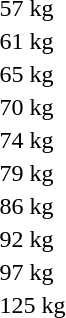<table>
<tr>
<td rowspan=2>57 kg<br></td>
<td rowspan=2></td>
<td rowspan=2></td>
<td></td>
</tr>
<tr>
<td></td>
</tr>
<tr>
<td rowspan=2>61 kg<br></td>
<td rowspan=2></td>
<td rowspan=2></td>
<td></td>
</tr>
<tr>
<td></td>
</tr>
<tr>
<td rowspan=2>65 kg<br></td>
<td rowspan=2></td>
<td rowspan=2></td>
<td></td>
</tr>
<tr>
<td></td>
</tr>
<tr>
<td rowspan=2>70 kg<br></td>
<td rowspan=2></td>
<td rowspan=2></td>
<td></td>
</tr>
<tr>
<td></td>
</tr>
<tr>
<td rowspan=2>74 kg<br></td>
<td rowspan=2></td>
<td rowspan=2></td>
<td></td>
</tr>
<tr>
<td></td>
</tr>
<tr>
<td rowspan=2>79 kg<br></td>
<td rowspan=2></td>
<td rowspan=2></td>
<td></td>
</tr>
<tr>
<td></td>
</tr>
<tr>
<td rowspan=2>86 kg<br></td>
<td rowspan=2></td>
<td rowspan=2></td>
<td></td>
</tr>
<tr>
<td></td>
</tr>
<tr>
<td rowspan=2>92 kg<br></td>
<td rowspan=2></td>
<td rowspan=2></td>
<td></td>
</tr>
<tr>
<td></td>
</tr>
<tr>
<td rowspan=2>97 kg<br></td>
<td rowspan=2></td>
<td rowspan=2></td>
<td></td>
</tr>
<tr>
<td></td>
</tr>
<tr>
<td rowspan=2>125 kg<br></td>
<td rowspan=2></td>
<td rowspan=2></td>
<td></td>
</tr>
<tr>
<td></td>
</tr>
</table>
